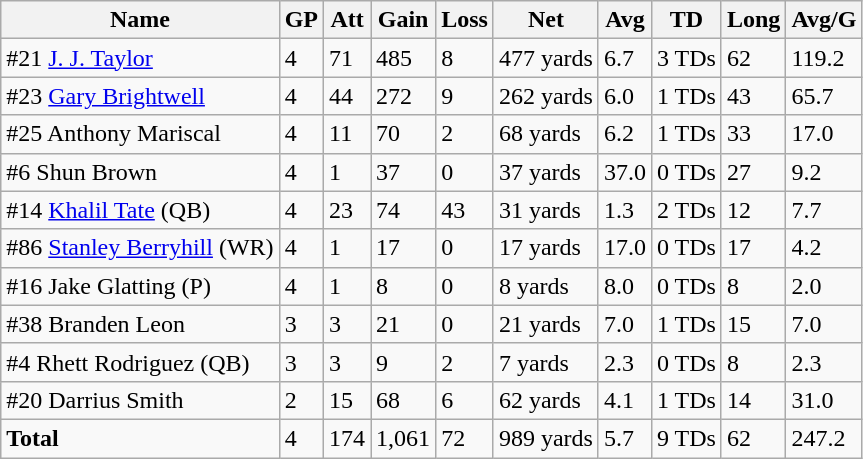<table class="wikitable" style="white-space:nowrap;">
<tr>
<th>Name</th>
<th>GP</th>
<th>Att</th>
<th>Gain</th>
<th>Loss</th>
<th>Net</th>
<th>Avg</th>
<th>TD</th>
<th>Long</th>
<th>Avg/G</th>
</tr>
<tr>
<td>#21 <a href='#'>J. J. Taylor</a></td>
<td>4</td>
<td>71</td>
<td>485</td>
<td>8</td>
<td>477 yards</td>
<td>6.7</td>
<td>3 TDs</td>
<td>62</td>
<td>119.2</td>
</tr>
<tr>
<td>#23 <a href='#'>Gary Brightwell</a></td>
<td>4</td>
<td>44</td>
<td>272</td>
<td>9</td>
<td>262 yards</td>
<td>6.0</td>
<td>1 TDs</td>
<td>43</td>
<td>65.7</td>
</tr>
<tr>
<td>#25 Anthony Mariscal</td>
<td>4</td>
<td>11</td>
<td>70</td>
<td>2</td>
<td>68 yards</td>
<td>6.2</td>
<td>1 TDs</td>
<td>33</td>
<td>17.0</td>
</tr>
<tr>
<td>#6 Shun Brown</td>
<td>4</td>
<td>1</td>
<td>37</td>
<td>0</td>
<td>37 yards</td>
<td>37.0</td>
<td>0 TDs</td>
<td>27</td>
<td>9.2</td>
</tr>
<tr>
<td>#14 <a href='#'>Khalil Tate</a> (QB)</td>
<td>4</td>
<td>23</td>
<td>74</td>
<td>43</td>
<td>31 yards</td>
<td>1.3</td>
<td>2 TDs</td>
<td>12</td>
<td>7.7</td>
</tr>
<tr>
<td>#86 <a href='#'>Stanley Berryhill</a> (WR)</td>
<td>4</td>
<td>1</td>
<td>17</td>
<td>0</td>
<td>17 yards</td>
<td>17.0</td>
<td>0 TDs</td>
<td>17</td>
<td>4.2</td>
</tr>
<tr>
<td>#16 Jake Glatting (P)</td>
<td>4</td>
<td>1</td>
<td>8</td>
<td>0</td>
<td>8 yards</td>
<td>8.0</td>
<td>0 TDs</td>
<td>8</td>
<td>2.0</td>
</tr>
<tr>
<td>#38 Branden Leon</td>
<td>3</td>
<td>3</td>
<td>21</td>
<td>0</td>
<td>21 yards</td>
<td>7.0</td>
<td>1 TDs</td>
<td>15</td>
<td>7.0</td>
</tr>
<tr>
<td>#4 Rhett Rodriguez (QB)</td>
<td>3</td>
<td>3</td>
<td>9</td>
<td>2</td>
<td>7 yards</td>
<td>2.3</td>
<td>0 TDs</td>
<td>8</td>
<td>2.3</td>
</tr>
<tr>
<td>#20 Darrius Smith</td>
<td>2</td>
<td>15</td>
<td>68</td>
<td>6</td>
<td>62 yards</td>
<td>4.1</td>
<td>1 TDs</td>
<td>14</td>
<td>31.0</td>
</tr>
<tr>
<td><strong>Total</strong></td>
<td>4</td>
<td>174</td>
<td>1,061</td>
<td>72</td>
<td>989 yards</td>
<td>5.7</td>
<td>9 TDs</td>
<td>62</td>
<td>247.2</td>
</tr>
</table>
